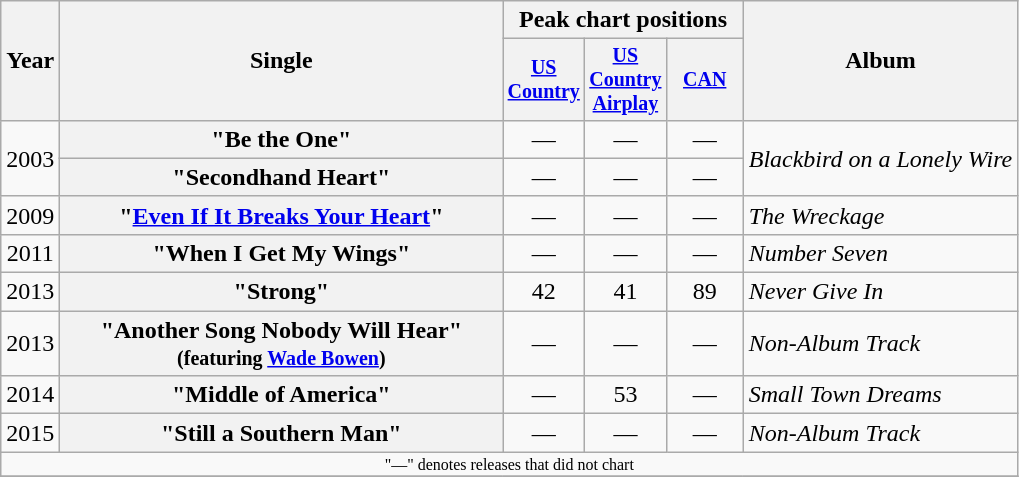<table class="wikitable plainrowheaders" style="text-align:center;">
<tr>
<th rowspan="2">Year</th>
<th rowspan="2" style="width:18em;">Single</th>
<th colspan="3">Peak chart positions</th>
<th rowspan="2">Album</th>
</tr>
<tr style="font-size:smaller;">
<th width="45"><a href='#'>US Country</a><br></th>
<th width="45"><a href='#'>US Country Airplay</a><br></th>
<th width="45"><a href='#'>CAN</a><br></th>
</tr>
<tr>
<td rowspan="2">2003</td>
<th scope="row">"Be the One"</th>
<td>—</td>
<td>—</td>
<td>—</td>
<td align="left" rowspan="2"><em>Blackbird on a Lonely Wire</em></td>
</tr>
<tr>
<th scope="row">"Secondhand Heart"</th>
<td>—</td>
<td>—</td>
<td>—</td>
</tr>
<tr>
<td>2009</td>
<th scope="row">"<a href='#'>Even If It Breaks Your Heart</a>"</th>
<td>—</td>
<td>—</td>
<td>—</td>
<td align="left"><em>The Wreckage</em></td>
</tr>
<tr>
<td>2011</td>
<th scope="row">"When I Get My Wings"</th>
<td>—</td>
<td>—</td>
<td>—</td>
<td align="left"><em>Number Seven</em></td>
</tr>
<tr>
<td>2013</td>
<th scope="row">"Strong"</th>
<td>42</td>
<td>41</td>
<td>89</td>
<td align="left"><em>Never Give In</em></td>
</tr>
<tr>
<td>2013</td>
<th scope="row">"Another Song Nobody Will Hear" <small>(featuring <a href='#'>Wade Bowen</a>)</small></th>
<td>—</td>
<td>—</td>
<td>—</td>
<td align="left"><em>Non-Album Track</em></td>
</tr>
<tr>
<td>2014</td>
<th scope="row">"Middle of America"</th>
<td>—</td>
<td>53</td>
<td>—</td>
<td align="left"><em>Small Town Dreams</em></td>
</tr>
<tr>
<td>2015</td>
<th scope="row">"Still a Southern Man"</th>
<td>—</td>
<td>—</td>
<td>—</td>
<td align="left"><em>Non-Album Track</em></td>
</tr>
<tr>
<td colspan="6" style="font-size:8pt">"—" denotes releases that did not chart</td>
</tr>
<tr>
</tr>
</table>
